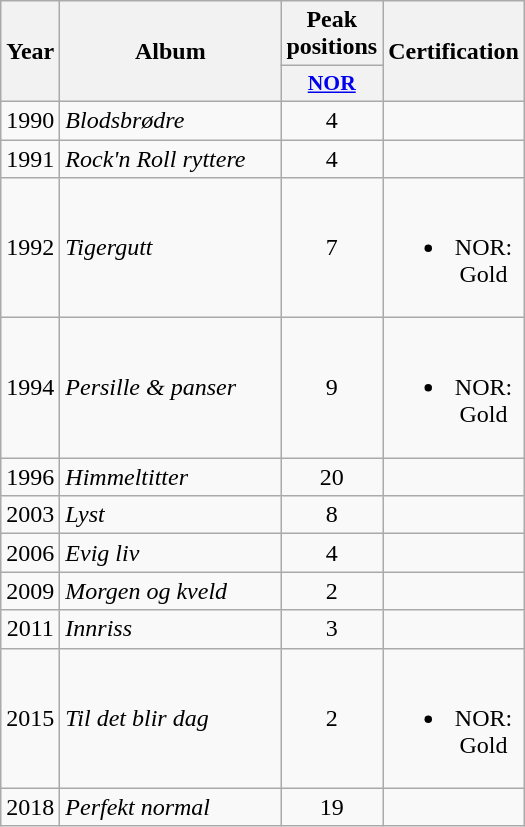<table class="wikitable">
<tr>
<th rowspan="2" style="text-align:center; width:10px;">Year</th>
<th rowspan="2" style="text-align:center; width:140px;">Album</th>
<th style="text-align:center; width:20px;">Peak positions</th>
<th rowspan="2" style="text-align:center; width:70px;">Certification</th>
</tr>
<tr>
<th scope="col" style="width:3em;font-size:90%;"><a href='#'>NOR</a><br></th>
</tr>
<tr>
<td style="text-align:center;">1990</td>
<td><em>Blodsbrødre</em></td>
<td style="text-align:center;">4</td>
<td style="text-align:center;"></td>
</tr>
<tr>
<td style="text-align:center;">1991</td>
<td><em>Rock'n Roll ryttere</em></td>
<td style="text-align:center;">4</td>
<td style="text-align:center;"></td>
</tr>
<tr>
<td style="text-align:center;">1992</td>
<td><em>Tigergutt</em></td>
<td style="text-align:center;">7</td>
<td style="text-align:center;"><br><ul><li>NOR: Gold</li></ul></td>
</tr>
<tr>
<td style="text-align:center;">1994</td>
<td><em>Persille & panser</em></td>
<td style="text-align:center;">9</td>
<td style="text-align:center;"><br><ul><li>NOR: Gold</li></ul></td>
</tr>
<tr>
<td style="text-align:center;">1996</td>
<td><em>Himmeltitter</em></td>
<td style="text-align:center;">20</td>
<td style="text-align:center;"></td>
</tr>
<tr>
<td style="text-align:center;">2003</td>
<td><em>Lyst</em></td>
<td style="text-align:center;">8</td>
<td style="text-align:center;"></td>
</tr>
<tr>
<td style="text-align:center;">2006</td>
<td><em>Evig liv</em></td>
<td style="text-align:center;">4</td>
<td style="text-align:center;"></td>
</tr>
<tr>
<td style="text-align:center;">2009</td>
<td><em>Morgen og kveld</em></td>
<td style="text-align:center;">2</td>
<td style="text-align:center;"></td>
</tr>
<tr>
<td style="text-align:center;">2011</td>
<td><em>Innriss</em></td>
<td style="text-align:center;">3</td>
<td style="text-align:center;"></td>
</tr>
<tr>
<td style="text-align:center;">2015</td>
<td><em>Til det blir dag</em></td>
<td style="text-align:center;">2</td>
<td style="text-align:center;"><br><ul><li>NOR: Gold</li></ul></td>
</tr>
<tr>
<td style="text-align:center;">2018</td>
<td><em>Perfekt normal</em></td>
<td style="text-align:center;">19<br></td>
<td style="text-align:center;"></td>
</tr>
</table>
